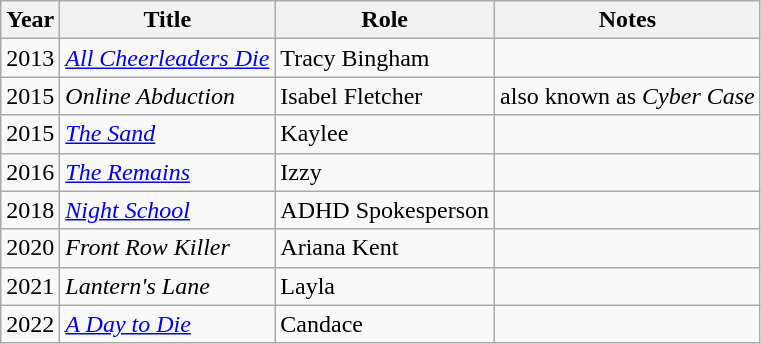<table class="wikitable sortable">
<tr>
<th>Year</th>
<th>Title</th>
<th>Role</th>
<th class="unsortable">Notes</th>
</tr>
<tr>
<td>2013</td>
<td><em><a href='#'>All Cheerleaders Die</a></em></td>
<td>Tracy Bingham</td>
<td></td>
</tr>
<tr>
<td>2015</td>
<td><em>Online Abduction</em></td>
<td>Isabel Fletcher</td>
<td>also known as <em>Cyber Case</em></td>
</tr>
<tr>
<td>2015</td>
<td><em><a href='#'>The Sand</a></em></td>
<td>Kaylee</td>
<td></td>
</tr>
<tr>
<td>2016</td>
<td><em><a href='#'>The Remains</a></em></td>
<td>Izzy</td>
<td></td>
</tr>
<tr>
<td>2018</td>
<td><em><a href='#'>Night School</a></em></td>
<td>ADHD Spokesperson</td>
<td></td>
</tr>
<tr>
<td>2020</td>
<td><em>Front Row Killer</em></td>
<td>Ariana Kent</td>
<td></td>
</tr>
<tr>
<td>2021</td>
<td><em>Lantern's Lane</em></td>
<td>Layla</td>
<td></td>
</tr>
<tr>
<td>2022</td>
<td><em><a href='#'>A Day to Die</a></em></td>
<td>Candace</td>
<td></td>
</tr>
</table>
